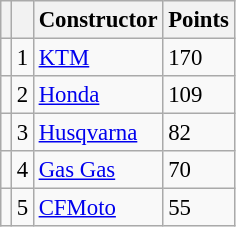<table class="wikitable" style="font-size: 95%;">
<tr>
<th></th>
<th></th>
<th>Constructor</th>
<th>Points</th>
</tr>
<tr>
<td></td>
<td align=center>1</td>
<td> <a href='#'>KTM</a></td>
<td align=left>170</td>
</tr>
<tr>
<td></td>
<td align=center>2</td>
<td> <a href='#'>Honda</a></td>
<td align=left>109</td>
</tr>
<tr>
<td></td>
<td align=center>3</td>
<td> <a href='#'>Husqvarna</a></td>
<td align=left>82</td>
</tr>
<tr>
<td></td>
<td align=center>4</td>
<td> <a href='#'>Gas Gas</a></td>
<td align=left>70</td>
</tr>
<tr>
<td></td>
<td align=center>5</td>
<td> <a href='#'>CFMoto</a></td>
<td align=left>55</td>
</tr>
</table>
